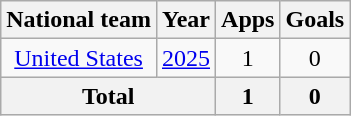<table class="wikitable" style="text-align:center">
<tr>
<th>National team</th>
<th>Year</th>
<th>Apps</th>
<th>Goals</th>
</tr>
<tr>
<td rowspan=1><a href='#'>United States</a></td>
<td><a href='#'>2025</a></td>
<td>1</td>
<td>0</td>
</tr>
<tr>
<th colspan=2>Total</th>
<th>1</th>
<th>0</th>
</tr>
</table>
